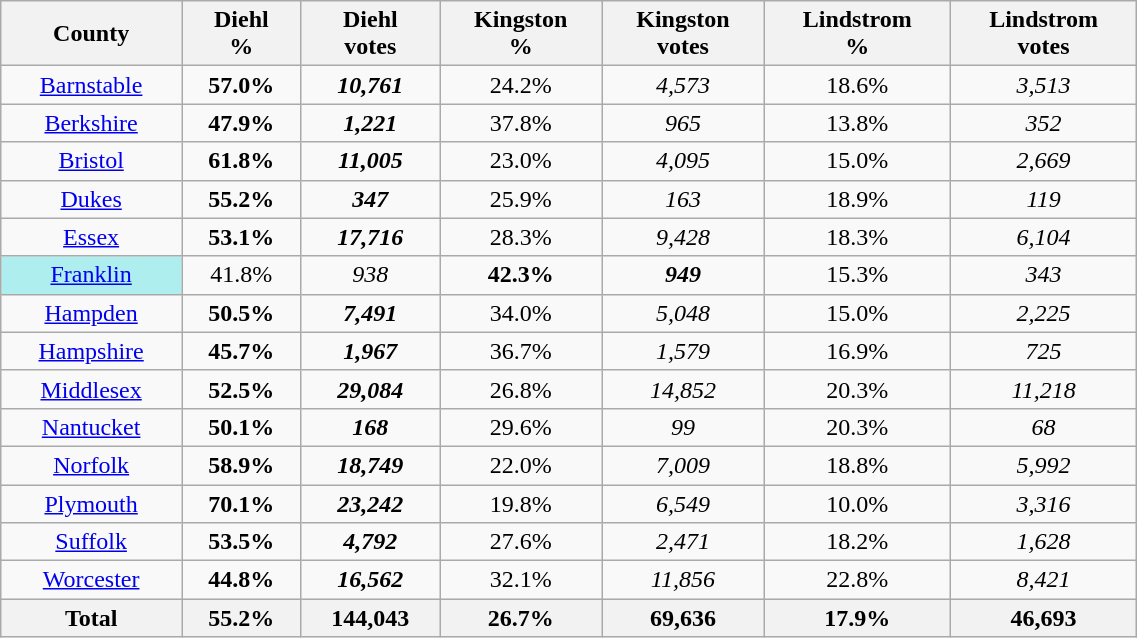<table class="wikitable sortable" style="width:60%; text-align:center">
<tr>
<th>County</th>
<th>Diehl<br>%</th>
<th>Diehl<br>votes</th>
<th>Kingston<br>%</th>
<th>Kingston<br>votes</th>
<th>Lindstrom<br>%</th>
<th>Lindstrom<br>votes</th>
</tr>
<tr>
<td><a href='#'>Barnstable</a></td>
<td><strong>57.0%</strong></td>
<td><strong><em>10,761</em></strong></td>
<td>24.2%</td>
<td><em>4,573</em></td>
<td>18.6%</td>
<td><em>3,513</em></td>
</tr>
<tr>
<td><a href='#'>Berkshire</a></td>
<td><strong>47.9%</strong></td>
<td><strong><em>1,221</em></strong></td>
<td>37.8%</td>
<td><em>965</em></td>
<td>13.8%</td>
<td><em>352</em></td>
</tr>
<tr>
<td><a href='#'>Bristol</a></td>
<td><strong>61.8%</strong></td>
<td><strong><em>11,005</em></strong></td>
<td>23.0%</td>
<td><em>4,095</em></td>
<td>15.0%</td>
<td><em>2,669</em></td>
</tr>
<tr>
<td><a href='#'>Dukes</a></td>
<td><strong>55.2%</strong></td>
<td><strong><em>347</em></strong></td>
<td>25.9%</td>
<td><em>163</em></td>
<td>18.9%</td>
<td><em>119</em></td>
</tr>
<tr>
<td><a href='#'>Essex</a></td>
<td><strong>53.1%</strong></td>
<td><strong><em>17,716</em></strong></td>
<td>28.3%</td>
<td><em>9,428</em></td>
<td>18.3%</td>
<td><em>6,104</em></td>
</tr>
<tr>
<td bgcolor=#afeeee><a href='#'>Franklin</a></td>
<td>41.8%</td>
<td><em>938</em></td>
<td><strong>42.3%</strong></td>
<td><strong><em>949</em></strong></td>
<td>15.3%</td>
<td><em>343</em></td>
</tr>
<tr>
<td><a href='#'>Hampden</a></td>
<td><strong>50.5%</strong></td>
<td><strong><em>7,491</em></strong></td>
<td>34.0%</td>
<td><em>5,048</em></td>
<td>15.0%</td>
<td><em>2,225</em></td>
</tr>
<tr>
<td><a href='#'>Hampshire</a></td>
<td><strong>45.7%</strong></td>
<td><strong><em>1,967</em></strong></td>
<td>36.7%</td>
<td><em>1,579</em></td>
<td>16.9%</td>
<td><em>725</em></td>
</tr>
<tr>
<td><a href='#'>Middlesex</a></td>
<td><strong>52.5%</strong></td>
<td><strong><em>29,084</em></strong></td>
<td>26.8%</td>
<td><em>14,852</em></td>
<td>20.3%</td>
<td><em>11,218</em></td>
</tr>
<tr>
<td><a href='#'>Nantucket</a></td>
<td><strong>50.1%</strong></td>
<td><strong><em>168</em></strong></td>
<td>29.6%</td>
<td><em>99</em></td>
<td>20.3%</td>
<td><em>68</em></td>
</tr>
<tr>
<td><a href='#'>Norfolk</a></td>
<td><strong>58.9%</strong></td>
<td><strong><em>18,749</em></strong></td>
<td>22.0%</td>
<td><em>7,009</em></td>
<td>18.8%</td>
<td><em>5,992</em></td>
</tr>
<tr>
<td><a href='#'>Plymouth</a></td>
<td><strong>70.1%</strong></td>
<td><strong><em>23,242</em></strong></td>
<td>19.8%</td>
<td><em>6,549</em></td>
<td>10.0%</td>
<td><em>3,316</em></td>
</tr>
<tr>
<td><a href='#'>Suffolk</a></td>
<td><strong>53.5%</strong></td>
<td><strong><em>4,792</em></strong></td>
<td>27.6%</td>
<td><em>2,471</em></td>
<td>18.2%</td>
<td><em>1,628</em></td>
</tr>
<tr>
<td><a href='#'>Worcester</a></td>
<td><strong>44.8%</strong></td>
<td><strong><em>16,562</em></strong></td>
<td>32.1%</td>
<td><em>11,856</em></td>
<td>22.8%</td>
<td><em>8,421</em></td>
</tr>
<tr>
<th>Total</th>
<th>55.2%</th>
<th>144,043</th>
<th>26.7%</th>
<th>69,636</th>
<th>17.9%</th>
<th>46,693</th>
</tr>
</table>
